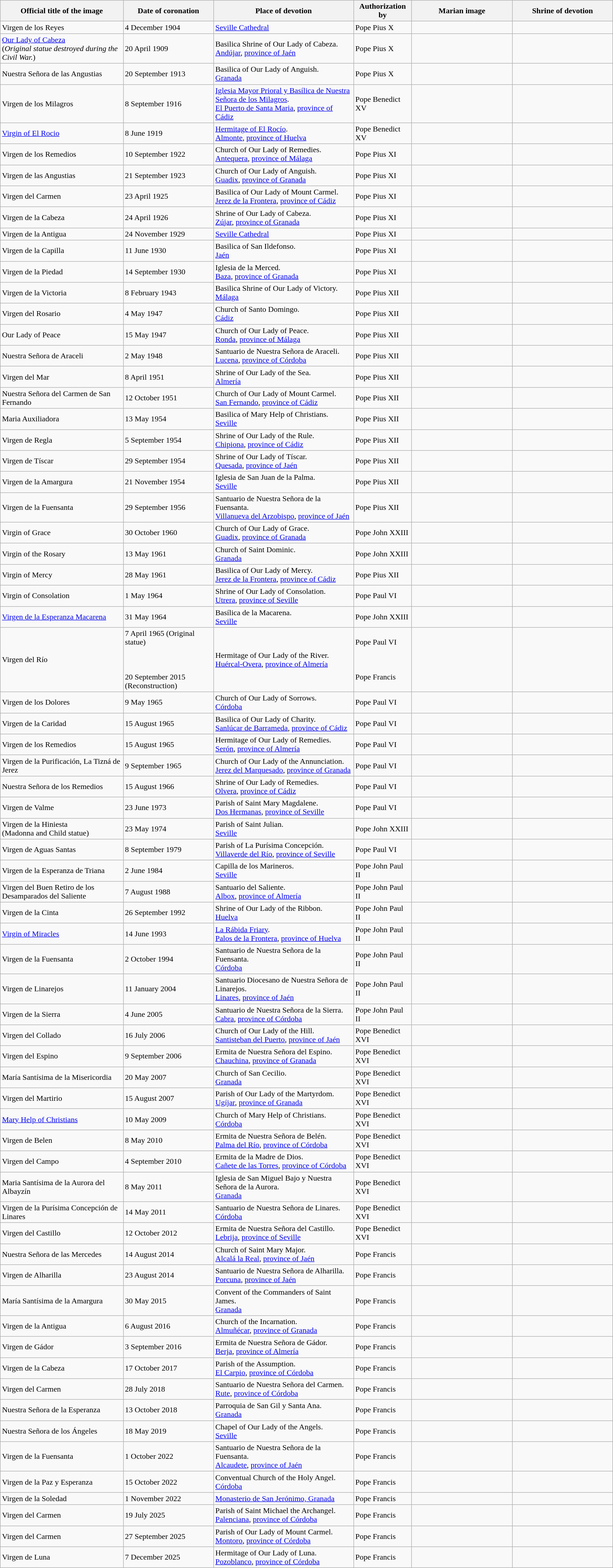<table class="wikitable sortable" width="100%">
<tr>
<th>Official title of the image</th>
<th data-sort-type="date">Date of coronation</th>
<th>Place of devotion</th>
<th>Authorization by</th>
<th width=200px class=unsortable>Marian image</th>
<th width=200px class=unsortable>Shrine of devotion</th>
</tr>
<tr>
<td>Virgen de los Reyes</td>
<td>4 December 1904</td>
<td><a href='#'>Seville Cathedral</a></td>
<td>Pope Pius X</td>
<td></td>
<td></td>
</tr>
<tr>
<td><a href='#'>Our Lady of Cabeza</a><br>(<em>Original statue destroyed during the Civil War.</em>)</td>
<td>20 April 1909</td>
<td>Basilica Shrine of Our Lady of Cabeza.<br><a href='#'>Andújar</a>, <a href='#'>province of Jaén</a></td>
<td>Pope Pius X</td>
<td></td>
<td></td>
</tr>
<tr>
<td>Nuestra Señora de las Angustias</td>
<td>20 September 1913</td>
<td>Basilica of Our Lady of Anguish.<br><a href='#'>Granada</a></td>
<td>Pope Pius X</td>
<td></td>
<td></td>
</tr>
<tr>
<td>Virgen de los Milagros</td>
<td>8 September 1916</td>
<td><a href='#'>Iglesia Mayor Prioral y Basílica de Nuestra Señora de los Milagros</a>.<br><a href='#'>El Puerto de Santa Maria</a>, <a href='#'>province of Cádiz</a></td>
<td>Pope Benedict XV</td>
<td></td>
<td></td>
</tr>
<tr>
<td><a href='#'>Virgin of El Rocio</a></td>
<td>8 June 1919</td>
<td><a href='#'>Hermitage of El Rocío</a>.<br><a href='#'>Almonte</a>, <a href='#'>province of Huelva</a></td>
<td>Pope Benedict XV</td>
<td></td>
<td></td>
</tr>
<tr>
<td>Virgen de los Remedios</td>
<td>10 September 1922</td>
<td>Church of Our Lady of Remedies.<br><a href='#'>Antequera</a>, <a href='#'>province of Málaga</a></td>
<td>Pope Pius XI</td>
<td></td>
<td></td>
</tr>
<tr>
<td>Virgen de las Angustias</td>
<td>21 September 1923</td>
<td>Church of Our Lady of Anguish.<br><a href='#'>Guadix</a>, <a href='#'>province of Granada</a></td>
<td>Pope Pius XI</td>
<td></td>
<td></td>
</tr>
<tr>
<td>Virgen del Carmen</td>
<td>23 April 1925</td>
<td>Basilica of Our Lady of Mount Carmel.<br> <a href='#'>Jerez de la Frontera</a>, <a href='#'>province of Cádiz</a></td>
<td>Pope Pius XI</td>
<td></td>
<td></td>
</tr>
<tr>
<td>Virgen de la Cabeza</td>
<td>24 April 1926</td>
<td>Shrine of Our Lady of Cabeza.<br><a href='#'>Zújar</a>, <a href='#'>province of Granada</a></td>
<td>Pope Pius XI</td>
<td></td>
<td></td>
</tr>
<tr>
<td>Virgen de la Antigua</td>
<td>24 November 1929</td>
<td><a href='#'>Seville Cathedral</a></td>
<td>Pope Pius XI</td>
<td></td>
<td></td>
</tr>
<tr>
<td>Virgen de la Capilla</td>
<td>11 June 1930</td>
<td>Basilica of San Ildefonso.<br> <a href='#'>Jaén</a></td>
<td>Pope Pius XI</td>
<td></td>
<td></td>
</tr>
<tr>
<td>Virgen de la Piedad</td>
<td>14 September 1930</td>
<td>Iglesia de la Merced.<br><a href='#'>Baza</a>, <a href='#'>province of Granada</a></td>
<td>Pope Pius XI</td>
<td></td>
<td></td>
</tr>
<tr>
<td>Virgen de la Victoria</td>
<td>8 February 1943</td>
<td>Basilica Shrine of Our Lady of Victory.<br><a href='#'>Málaga</a></td>
<td>Pope Pius XII</td>
<td></td>
<td></td>
</tr>
<tr>
<td>Virgen del Rosario</td>
<td>4 May 1947</td>
<td>Church of Santo Domingo.<br><a href='#'>Cádiz</a></td>
<td>Pope Pius XII</td>
<td></td>
<td></td>
</tr>
<tr>
<td>Our Lady of Peace</td>
<td>15 May 1947</td>
<td>Church of Our Lady of Peace.<br><a href='#'>Ronda</a>, <a href='#'>province of Málaga</a></td>
<td>Pope Pius XII</td>
<td></td>
<td></td>
</tr>
<tr>
<td>Nuestra Señora de Araceli</td>
<td>2 May 1948</td>
<td>Santuario de Nuestra Señora de Araceli.<br><a href='#'>Lucena</a>, <a href='#'>province of Córdoba</a></td>
<td>Pope Pius XII</td>
<td></td>
<td></td>
</tr>
<tr>
<td>Virgen del Mar</td>
<td>8 April 1951</td>
<td>Shrine of Our Lady of the Sea.<br><a href='#'>Almería</a></td>
<td>Pope Pius XII</td>
<td></td>
<td></td>
</tr>
<tr>
<td>Nuestra Señora del Carmen de San Fernando</td>
<td>12 October 1951</td>
<td>Church of Our Lady of Mount Carmel.<br><a href='#'>San Fernando</a>, <a href='#'>province of Cádiz</a></td>
<td>Pope Pius XII</td>
<td></td>
<td></td>
</tr>
<tr>
<td>Maria Auxiliadora</td>
<td>13 May 1954</td>
<td>Basilica of Mary Help of Christians.<br><a href='#'>Seville</a></td>
<td>Pope Pius XII</td>
<td></td>
<td></td>
</tr>
<tr>
<td>Virgen de Regla</td>
<td>5 September 1954</td>
<td>Shrine of Our Lady of the Rule.<br><a href='#'>Chipiona</a>, <a href='#'>province of Cádiz</a></td>
<td>Pope Pius XII</td>
<td></td>
<td></td>
</tr>
<tr>
<td>Virgen de Tíscar</td>
<td>29 September 1954</td>
<td>Shrine of Our Lady of Tíscar.<br><a href='#'>Quesada</a>, <a href='#'>province of Jaén</a></td>
<td>Pope Pius XII</td>
<td></td>
<td></td>
</tr>
<tr>
<td>Virgen de la Amargura</td>
<td>21 November 1954</td>
<td>Iglesia de San Juan de la Palma.<br><a href='#'>Seville</a></td>
<td>Pope Pius XII</td>
<td></td>
<td></td>
</tr>
<tr>
<td>Virgen de la Fuensanta</td>
<td>29 September 1956</td>
<td>Santuario de Nuestra Señora de la Fuensanta.<br><a href='#'>Villanueva del Arzobispo</a>, <a href='#'>province of Jaén</a></td>
<td>Pope Pius XII</td>
<td></td>
<td></td>
</tr>
<tr>
<td>Virgin of Grace</td>
<td>30 October 1960</td>
<td>Church of Our Lady of Grace.<br><a href='#'>Guadix</a>, <a href='#'>province of Granada</a></td>
<td>Pope John XXIII</td>
<td></td>
<td></td>
</tr>
<tr>
<td>Virgin of the Rosary</td>
<td>13 May 1961</td>
<td>Church of Saint Dominic.<br><a href='#'>Granada</a></td>
<td>Pope John XXIII</td>
<td></td>
<td></td>
</tr>
<tr>
<td>Virgin of Mercy</td>
<td>28 May 1961</td>
<td>Basilica of Our Lady of Mercy.<br><a href='#'>Jerez de la Frontera</a>, <a href='#'>province of Cádiz</a></td>
<td>Pope Pius XII</td>
<td></td>
<td></td>
</tr>
<tr>
<td>Virgin of Consolation</td>
<td>1 May 1964</td>
<td>Shrine of Our Lady of Consolation.<br><a href='#'>Utrera</a>, <a href='#'>province of Seville</a></td>
<td>Pope Paul VI</td>
<td></td>
<td></td>
</tr>
<tr>
<td><a href='#'>Virgen de la Esperanza Macarena</a></td>
<td>31 May 1964</td>
<td>Basílica de la Macarena.<br><a href='#'>Seville</a></td>
<td>Pope John XXIII</td>
<td></td>
<td></td>
</tr>
<tr>
<td>Virgen del Río</td>
<td>7 April 1965 (Original statue)<br><br><br><br>20 September 2015 (Reconstruction)</td>
<td>Hermitage of Our Lady of the River.<br><a href='#'>Huércal-Overa</a>, <a href='#'>province of Almería</a></td>
<td>Pope Paul VI <br><br><br><br> Pope Francis</td>
<td></td>
<td></td>
</tr>
<tr>
<td>Virgen de los Dolores</td>
<td>9 May 1965</td>
<td>Church of Our Lady of Sorrows.<br><a href='#'>Córdoba</a></td>
<td>Pope Paul VI</td>
<td></td>
<td></td>
</tr>
<tr>
<td>Virgen de la Caridad</td>
<td>15 August 1965</td>
<td>Basilica of Our Lady of Charity.<br><a href='#'>Sanlúcar de Barrameda</a>, <a href='#'>province of Cádiz</a></td>
<td>Pope Paul VI</td>
<td></td>
<td></td>
</tr>
<tr>
<td>Virgen de los Remedios</td>
<td>15 August 1965</td>
<td>Hermitage of Our Lady of Remedies.<br><a href='#'>Serón</a>, <a href='#'>province of Almería</a></td>
<td>Pope Paul VI</td>
<td></td>
<td></td>
</tr>
<tr>
<td>Virgen de la Purificación, La Tizná de Jerez</td>
<td>9 September 1965</td>
<td>Church of Our Lady of the Annunciation.<br><a href='#'>Jerez del Marquesado</a>, <a href='#'>province of Granada</a></td>
<td>Pope Paul VI</td>
<td></td>
<td></td>
</tr>
<tr>
<td>Nuestra Señora de los Remedios</td>
<td>15 August 1966</td>
<td>Shrine of Our Lady of Remedies.<br><a href='#'>Olvera</a>, <a href='#'>province of Cádiz</a></td>
<td>Pope Paul VI</td>
<td></td>
<td></td>
</tr>
<tr>
<td>Virgen de Valme</td>
<td>23 June 1973</td>
<td>Parish of Saint Mary Magdalene.<br><a href='#'>Dos Hermanas</a>, <a href='#'>province of Seville</a></td>
<td>Pope Paul VI</td>
<td></td>
<td></td>
</tr>
<tr>
<td>Virgen de la Hiniesta <br>(Madonna and Child statue)</td>
<td>23 May 1974</td>
<td>Parish of Saint Julian.<br><a href='#'>Seville</a></td>
<td>Pope John XXIII</td>
<td></td>
<td></td>
</tr>
<tr>
<td>Virgen de Aguas Santas</td>
<td>8 September 1979</td>
<td>Parish of La Purísima Concepción.<br><a href='#'>Villaverde del Río</a>, <a href='#'>province of Seville</a></td>
<td>Pope Paul VI</td>
<td></td>
<td></td>
</tr>
<tr>
<td>Virgen de la Esperanza de Triana</td>
<td>2 June 1984</td>
<td>Capilla de los Marineros.<br><a href='#'>Seville</a></td>
<td>Pope John Paul II</td>
<td></td>
<td></td>
</tr>
<tr>
<td>Virgen del Buen Retiro de los Desamparados del Saliente</td>
<td>7 August 1988</td>
<td>Santuario del Saliente.<br><a href='#'>Albox</a>, <a href='#'>province of Almería</a></td>
<td>Pope John Paul II</td>
<td></td>
<td></td>
</tr>
<tr>
<td>Virgen de la Cinta</td>
<td>26 September 1992</td>
<td>Shrine of Our Lady of the Ribbon.<br><a href='#'>Huelva</a></td>
<td>Pope John Paul II</td>
<td></td>
<td></td>
</tr>
<tr>
<td><a href='#'>Virgin of Miracles</a></td>
<td>14 June 1993</td>
<td><a href='#'>La Rábida Friary</a>.<br><a href='#'>Palos de la Frontera</a>, <a href='#'>province of Huelva</a></td>
<td>Pope John Paul II</td>
<td></td>
<td></td>
</tr>
<tr>
<td>Virgen de la Fuensanta</td>
<td>2 October 1994</td>
<td>Santuario de Nuestra Señora de la Fuensanta.<br><a href='#'>Córdoba</a></td>
<td>Pope John Paul II</td>
<td></td>
<td></td>
</tr>
<tr>
<td>Virgen de Linarejos</td>
<td>11 January 2004</td>
<td>Santuario Diocesano de Nuestra Señora de Linarejos.<br><a href='#'>Linares</a>, <a href='#'>province of Jaén</a></td>
<td>Pope John Paul II</td>
<td></td>
<td></td>
</tr>
<tr>
<td>Virgen de la Sierra</td>
<td>4 June 2005</td>
<td>Santuario de Nuestra Señora de la Sierra.<br><a href='#'>Cabra</a>, <a href='#'>province of Córdoba</a></td>
<td>Pope John Paul II</td>
<td></td>
<td></td>
</tr>
<tr>
<td>Virgen del Collado</td>
<td>16 July 2006</td>
<td>Church of Our Lady of the Hill.<br><a href='#'>Santisteban del Puerto</a>, <a href='#'>province of Jaén</a></td>
<td>Pope Benedict XVI</td>
<td></td>
<td></td>
</tr>
<tr>
<td>Virgen del Espino</td>
<td>9 September 2006</td>
<td>Ermita de Nuestra Señora del Espino.<br><a href='#'>Chauchina</a>, <a href='#'>province of Granada</a></td>
<td>Pope Benedict XVI</td>
<td></td>
<td></td>
</tr>
<tr>
<td>María Santísima de la Misericordia</td>
<td>20 May 2007</td>
<td>Church of San Cecilio.<br><a href='#'>Granada</a></td>
<td>Pope Benedict XVI</td>
<td></td>
<td></td>
</tr>
<tr>
<td>Virgen del Martirio</td>
<td>15 August 2007</td>
<td>Parish of Our Lady of the Martyrdom.<br><a href='#'>Ugíjar</a>, <a href='#'>province of Granada</a></td>
<td>Pope Benedict XVI</td>
<td></td>
<td></td>
</tr>
<tr>
<td><a href='#'>Mary Help of Christians</a></td>
<td>10 May 2009</td>
<td>Church of Mary Help of Christians.<br><a href='#'>Córdoba</a></td>
<td>Pope Benedict XVI</td>
<td></td>
<td></td>
</tr>
<tr>
<td>Virgen de Belen</td>
<td>8 May 2010</td>
<td>Ermita de Nuestra Señora de Belén.<br><a href='#'>Palma del Río</a>, <a href='#'>province of Córdoba</a></td>
<td>Pope Benedict XVI</td>
<td></td>
<td></td>
</tr>
<tr>
<td>Virgen del Campo</td>
<td>4 September 2010</td>
<td>Ermita de la Madre de Dios.<br><a href='#'>Cañete de las Torres</a>, <a href='#'>province of Córdoba</a></td>
<td>Pope Benedict XVI</td>
<td></td>
<td></td>
</tr>
<tr>
<td>Maria Santísima de la Aurora del Albayzín</td>
<td>8 May 2011</td>
<td>Iglesia de San Miguel Bajo y Nuestra Señora de la Aurora.<br><a href='#'>Granada</a></td>
<td>Pope Benedict XVI</td>
<td></td>
<td></td>
</tr>
<tr>
<td>Virgen de la Purísima Concepción de Linares</td>
<td>14 May 2011</td>
<td>Santuario de Nuestra Señora de Linares.<br><a href='#'>Córdoba</a></td>
<td>Pope Benedict XVI</td>
<td></td>
<td></td>
</tr>
<tr>
<td>Virgen del Castillo</td>
<td>12 October 2012</td>
<td>Ermita de Nuestra Señora del Castillo.<br><a href='#'>Lebrija</a>, <a href='#'>province of Seville</a></td>
<td>Pope Benedict XVI</td>
<td></td>
<td></td>
</tr>
<tr>
<td>Nuestra Señora de las Mercedes</td>
<td>14 August 2014</td>
<td>Church of Saint Mary Major.<br><a href='#'>Alcalá la Real</a>, <a href='#'>province of Jaén</a></td>
<td>Pope Francis</td>
<td></td>
<td></td>
</tr>
<tr>
<td>Virgen de Alharilla</td>
<td>23 August 2014</td>
<td>Santuario de Nuestra Señora de Alharilla.<br><a href='#'>Porcuna</a>, <a href='#'>province of Jaén</a></td>
<td>Pope Francis</td>
<td></td>
<td></td>
</tr>
<tr>
<td>María Santísima de la Amargura</td>
<td>30 May 2015</td>
<td>Convent of the Commanders of Saint James.<br><a href='#'>Granada</a></td>
<td>Pope Francis</td>
<td></td>
<td></td>
</tr>
<tr>
<td>Virgen de la Antigua</td>
<td>6 August 2016</td>
<td>Church of the Incarnation.<br><a href='#'>Almuñécar</a>, <a href='#'>province of Granada</a></td>
<td>Pope Francis</td>
<td></td>
<td></td>
</tr>
<tr>
<td>Virgen de Gádor</td>
<td>3 September 2016</td>
<td>Ermita de Nuestra Señora de Gádor.<br><a href='#'>Berja</a>, <a href='#'>province of Almería</a></td>
<td>Pope Francis</td>
<td></td>
<td></td>
</tr>
<tr>
<td>Virgen de la Cabeza</td>
<td>17 October 2017</td>
<td>Parish of the Assumption.<br><a href='#'>El Carpio</a>, <a href='#'>province of Córdoba</a></td>
<td>Pope Francis</td>
<td></td>
<td></td>
</tr>
<tr>
<td>Virgen del Carmen</td>
<td>28 July 2018</td>
<td>Santuario de Nuestra Señora del Carmen.<br><a href='#'>Rute</a>, <a href='#'>province of Córdoba</a></td>
<td>Pope Francis</td>
<td></td>
<td></td>
</tr>
<tr>
<td>Nuestra Señora de la Esperanza</td>
<td>13 October 2018</td>
<td>Parroquia de San Gil y Santa Ana.<br><a href='#'>Granada</a></td>
<td>Pope Francis</td>
<td></td>
<td></td>
</tr>
<tr>
<td>Nuestra Señora de los Ángeles</td>
<td>18 May 2019</td>
<td>Chapel of Our Lady of the Angels.<br><a href='#'>Seville</a></td>
<td>Pope Francis</td>
<td></td>
<td></td>
</tr>
<tr>
<td>Virgen de la Fuensanta</td>
<td>1 October 2022</td>
<td>Santuario de Nuestra Señora de la Fuensanta.<br><a href='#'>Alcaudete</a>, <a href='#'>province of Jaén</a></td>
<td>Pope Francis</td>
<td></td>
<td></td>
</tr>
<tr>
<td>Virgen de la Paz y Esperanza</td>
<td>15 October 2022</td>
<td>Conventual Church of the Holy Angel.<br><a href='#'>Córdoba</a></td>
<td>Pope Francis</td>
<td></td>
<td></td>
</tr>
<tr>
<td>Virgen de la Soledad</td>
<td>1 November 2022</td>
<td><a href='#'>Monasterio de San Jerónimo, Granada</a></td>
<td>Pope Francis</td>
<td></td>
<td></td>
</tr>
<tr>
<td>Virgen del Carmen</td>
<td>19 July 2025</td>
<td>Parish of Saint Michael the Archangel.<br><a href='#'>Palenciana</a>, <a href='#'>province of Córdoba</a></td>
<td>Pope Francis</td>
<td></td>
<td></td>
</tr>
<tr>
<td>Virgen del Carmen</td>
<td>27 September 2025</td>
<td>Parish of Our Lady of Mount Carmel.<br><a href='#'>Montoro</a>, <a href='#'>province of Córdoba</a></td>
<td>Pope Francis</td>
<td></td>
<td></td>
</tr>
<tr>
<td>Virgen de Luna</td>
<td>7 December 2025</td>
<td>Hermitage of Our Lady of Luna.<br><a href='#'>Pozoblanco</a>, <a href='#'>province of Córdoba</a></td>
<td>Pope Francis</td>
<td></td>
<td></td>
</tr>
</table>
